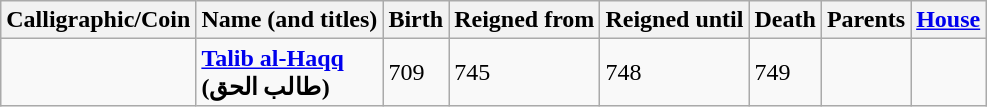<table class="wikitable">
<tr>
<th>Calligraphic/Coin</th>
<th>Name (and titles)</th>
<th>Birth</th>
<th>Reigned from</th>
<th>Reigned until</th>
<th>Death</th>
<th>Parents</th>
<th><a href='#'>House</a></th>
</tr>
<tr>
<td></td>
<td><strong><a href='#'>Talib al-Haqq</a><br>(طالب الحق)</strong></td>
<td>709</td>
<td>745</td>
<td>748</td>
<td>749</td>
<td></td>
<td></td>
</tr>
</table>
